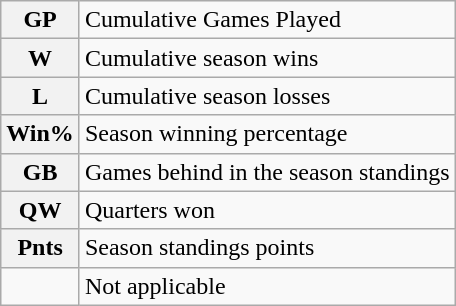<table class="wikitable">
<tr>
<th>GP</th>
<td>Cumulative Games Played</td>
</tr>
<tr>
<th>W</th>
<td>Cumulative season wins</td>
</tr>
<tr>
<th>L</th>
<td>Cumulative season losses</td>
</tr>
<tr>
<th>Win%</th>
<td>Season winning percentage</td>
</tr>
<tr>
<th>GB</th>
<td>Games behind in the season standings</td>
</tr>
<tr>
<th>QW</th>
<td>Quarters won</td>
</tr>
<tr>
<th>Pnts</th>
<td>Season standings points</td>
</tr>
<tr>
<td></td>
<td>Not applicable</td>
</tr>
</table>
